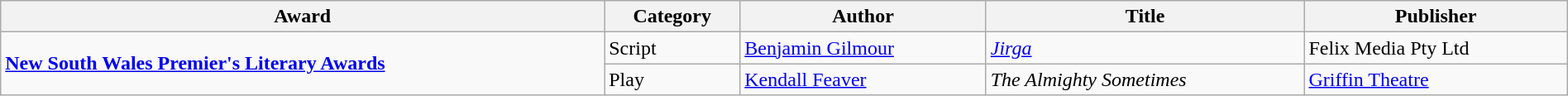<table class="wikitable" width=100%>
<tr>
<th>Award</th>
<th>Category</th>
<th>Author</th>
<th>Title</th>
<th>Publisher</th>
</tr>
<tr>
<td rowspan=3><strong><a href='#'>New South Wales Premier's Literary Awards</a></strong></td>
<td>Script</td>
<td><a href='#'>Benjamin Gilmour</a></td>
<td><em><a href='#'>Jirga</a></em></td>
<td>Felix Media Pty Ltd</td>
</tr>
<tr>
<td>Play</td>
<td><a href='#'>Kendall Feaver</a></td>
<td><em>The Almighty Sometimes</em></td>
<td><a href='#'>Griffin Theatre</a></td>
</tr>
</table>
